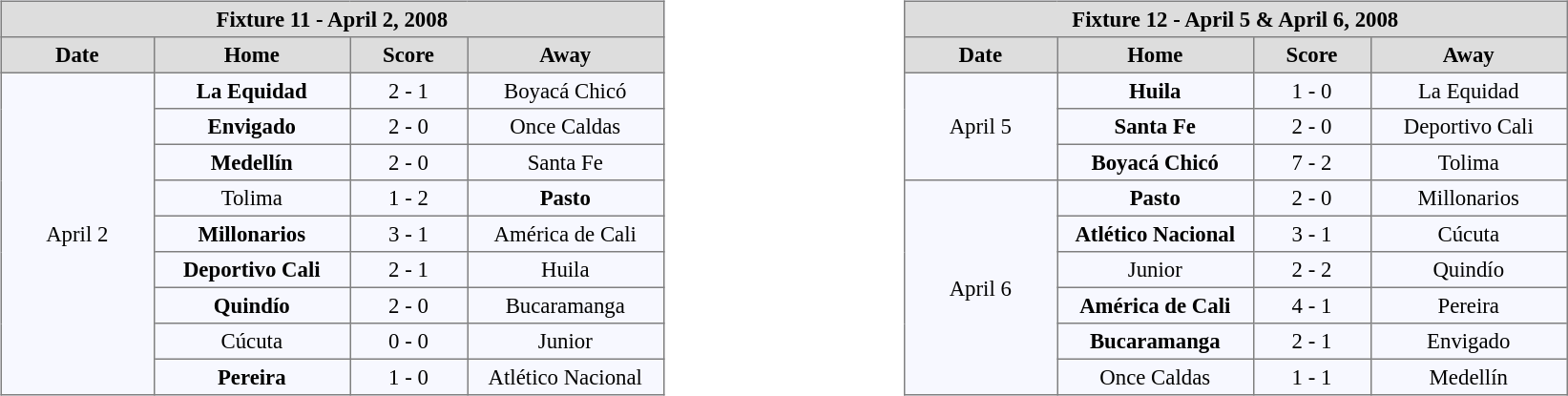<table width=100%>
<tr>
<td valign=top width=50% align=left><br><table align=center bgcolor="#f7f8ff" cellpadding="3" cellspacing="0" border="1" style="font-size: 95%; border: gray solid 1px; border-collapse: collapse;">
<tr align=center bgcolor=#DDDDDD style="color:black;">
<th colspan=4 align=center>Fixture 11 - April 2, 2008</th>
</tr>
<tr align=center bgcolor=#DDDDDD style="color:black;">
<th width="100">Date</th>
<th width="130">Home</th>
<th width="75">Score</th>
<th width="130">Away</th>
</tr>
<tr align=center>
<td rowspan="9" align=center>April 2</td>
<td><strong>La Equidad</strong></td>
<td>2 - 1</td>
<td>Boyacá Chicó</td>
</tr>
<tr align=center>
<td><strong>Envigado</strong></td>
<td>2 - 0</td>
<td>Once Caldas</td>
</tr>
<tr align=center>
<td><strong>Medellín</strong></td>
<td>2 - 0</td>
<td>Santa Fe</td>
</tr>
<tr align=center>
<td>Tolima</td>
<td>1 - 2</td>
<td><strong>Pasto</strong></td>
</tr>
<tr align=center>
<td><strong>Millonarios</strong></td>
<td>3 - 1</td>
<td>América de Cali</td>
</tr>
<tr align=center>
<td><strong>Deportivo Cali</strong></td>
<td>2 - 1</td>
<td>Huila</td>
</tr>
<tr align=center>
<td><strong>Quindío</strong></td>
<td>2 - 0</td>
<td>Bucaramanga</td>
</tr>
<tr align=center>
<td>Cúcuta</td>
<td>0 - 0</td>
<td>Junior</td>
</tr>
<tr align=center>
<td><strong>Pereira</strong></td>
<td>1 - 0</td>
<td>Atlético Nacional</td>
</tr>
</table>
</td>
<td valign=top width=50% align=left><br><table align=center bgcolor="#f7f8ff" cellpadding="3" cellspacing="0" border="1" style="font-size: 95%; border: gray solid 1px; border-collapse: collapse;">
<tr align=center bgcolor=#DDDDDD style="color:black;">
<th colspan=4 align=center>Fixture 12 - April 5 & April 6, 2008</th>
</tr>
<tr align=center bgcolor=#DDDDDD style="color:black;">
<th width="100">Date</th>
<th width="130">Home</th>
<th width="75">Score</th>
<th width="130">Away</th>
</tr>
<tr align=center>
<td rowspan="3" align=center>April 5</td>
<td><strong>Huila</strong></td>
<td>1 - 0</td>
<td>La Equidad</td>
</tr>
<tr align=center>
<td><strong>Santa Fe</strong></td>
<td>2 - 0</td>
<td>Deportivo Cali</td>
</tr>
<tr align=center>
<td><strong>Boyacá Chicó</strong></td>
<td>7 - 2</td>
<td>Tolima</td>
</tr>
<tr align=center>
<td rowspan="6" align=center>April 6</td>
<td><strong>Pasto</strong></td>
<td>2 - 0</td>
<td>Millonarios</td>
</tr>
<tr align=center>
<td><strong>Atlético Nacional</strong></td>
<td>3 - 1</td>
<td>Cúcuta</td>
</tr>
<tr align=center>
<td>Junior</td>
<td>2 - 2</td>
<td>Quindío</td>
</tr>
<tr align=center>
<td><strong>América de Cali</strong></td>
<td>4 - 1</td>
<td>Pereira</td>
</tr>
<tr align=center>
<td><strong>Bucaramanga</strong></td>
<td>2 - 1</td>
<td>Envigado</td>
</tr>
<tr align=center>
<td>Once Caldas</td>
<td>1 - 1</td>
<td>Medellín</td>
</tr>
</table>
</td>
</tr>
</table>
